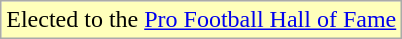<table class="wikitable">
<tr>
<td style="background:#ffb">Elected to the <a href='#'>Pro Football Hall of Fame</a></td>
</tr>
</table>
